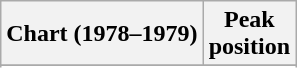<table class="wikitable sortable plainrowheaders" style="text-align:center">
<tr>
<th scope="col">Chart (1978–1979)</th>
<th scope="col">Peak<br>position</th>
</tr>
<tr>
</tr>
<tr>
</tr>
<tr>
</tr>
<tr>
</tr>
<tr>
</tr>
<tr>
</tr>
<tr>
</tr>
</table>
